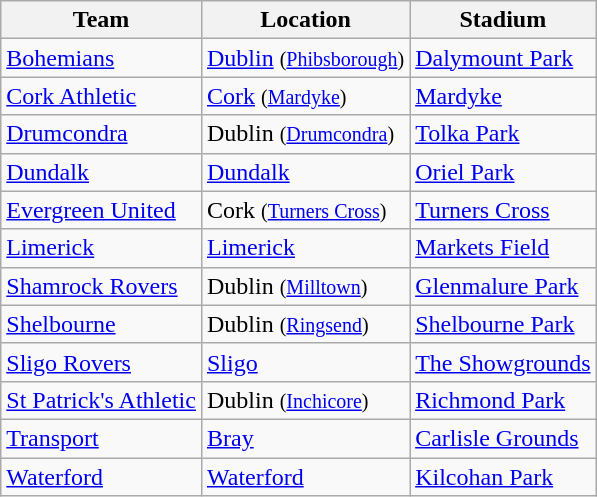<table class="wikitable sortable">
<tr>
<th>Team</th>
<th>Location</th>
<th>Stadium</th>
</tr>
<tr>
<td><a href='#'>Bohemians</a></td>
<td><a href='#'>Dublin</a> <small>(<a href='#'>Phibsborough</a>)</small></td>
<td><a href='#'>Dalymount Park</a></td>
</tr>
<tr>
<td><a href='#'>Cork Athletic</a></td>
<td><a href='#'>Cork</a> <small>(<a href='#'>Mardyke</a>)</small></td>
<td><a href='#'>Mardyke</a></td>
</tr>
<tr>
<td><a href='#'>Drumcondra</a></td>
<td>Dublin <small>(<a href='#'>Drumcondra</a>)</small></td>
<td><a href='#'>Tolka Park</a></td>
</tr>
<tr>
<td><a href='#'>Dundalk</a></td>
<td><a href='#'>Dundalk</a></td>
<td><a href='#'>Oriel Park</a></td>
</tr>
<tr>
<td><a href='#'>Evergreen United</a></td>
<td>Cork <small>(<a href='#'>Turners Cross</a>)</small></td>
<td><a href='#'>Turners Cross</a></td>
</tr>
<tr>
<td><a href='#'>Limerick</a></td>
<td><a href='#'>Limerick</a></td>
<td><a href='#'>Markets Field</a></td>
</tr>
<tr>
<td><a href='#'>Shamrock Rovers</a></td>
<td>Dublin <small>(<a href='#'>Milltown</a>)</small></td>
<td><a href='#'>Glenmalure Park</a></td>
</tr>
<tr>
<td><a href='#'>Shelbourne</a></td>
<td>Dublin <small>(<a href='#'>Ringsend</a>)</small></td>
<td><a href='#'>Shelbourne Park</a></td>
</tr>
<tr>
<td><a href='#'>Sligo Rovers</a></td>
<td><a href='#'>Sligo</a></td>
<td><a href='#'>The Showgrounds</a></td>
</tr>
<tr>
<td><a href='#'>St Patrick's Athletic</a></td>
<td>Dublin <small>(<a href='#'>Inchicore</a>)</small></td>
<td><a href='#'>Richmond Park</a></td>
</tr>
<tr>
<td><a href='#'>Transport</a></td>
<td><a href='#'>Bray</a></td>
<td><a href='#'>Carlisle Grounds</a></td>
</tr>
<tr>
<td><a href='#'>Waterford</a></td>
<td><a href='#'>Waterford</a></td>
<td><a href='#'>Kilcohan Park</a></td>
</tr>
</table>
